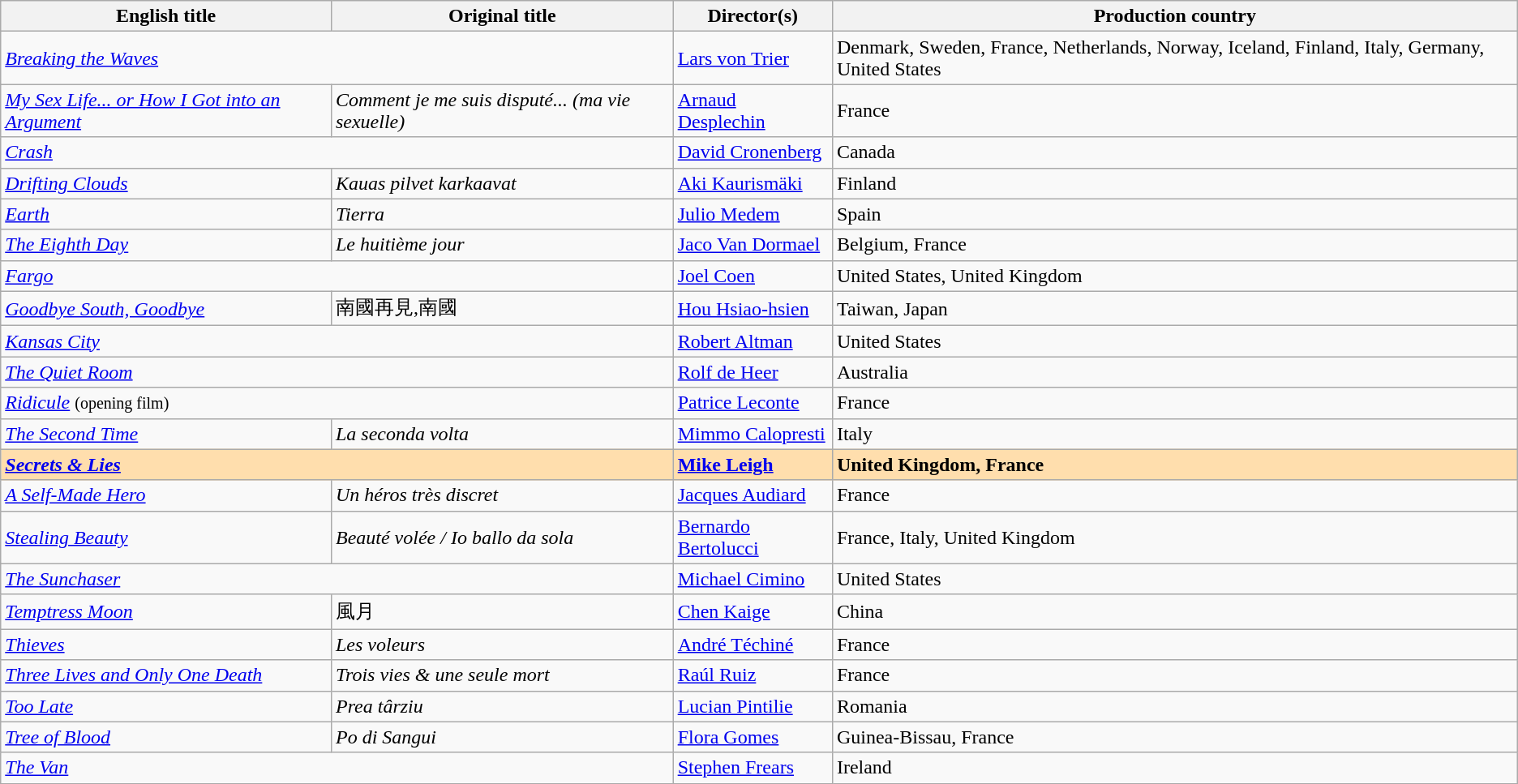<table class="wikitable">
<tr>
<th>English title</th>
<th>Original title</th>
<th>Director(s)</th>
<th>Production country</th>
</tr>
<tr>
<td colspan="2"><em><a href='#'>Breaking the Waves</a></em></td>
<td><a href='#'>Lars von Trier</a></td>
<td>Denmark, Sweden, France, Netherlands, Norway, Iceland, Finland, Italy, Germany, United States</td>
</tr>
<tr>
<td><em><a href='#'>My Sex Life... or How I Got into an Argument</a></em></td>
<td><em>Comment je me suis disputé... (ma vie sexuelle)</em></td>
<td><a href='#'>Arnaud Desplechin</a></td>
<td>France</td>
</tr>
<tr>
<td colspan="2"><em><a href='#'>Crash</a></em></td>
<td><a href='#'>David Cronenberg</a></td>
<td>Canada</td>
</tr>
<tr>
<td><em><a href='#'>Drifting Clouds</a></em></td>
<td><em>Kauas pilvet karkaavat</em></td>
<td><a href='#'>Aki Kaurismäki</a></td>
<td>Finland</td>
</tr>
<tr>
<td><em><a href='#'>Earth</a></em></td>
<td><em>Tierra</em></td>
<td><a href='#'>Julio Medem</a></td>
<td>Spain</td>
</tr>
<tr>
<td><em><a href='#'>The Eighth Day</a></em></td>
<td><em>Le huitième jour</em></td>
<td><a href='#'>Jaco Van Dormael</a></td>
<td>Belgium, France</td>
</tr>
<tr>
<td colspan="2"><em><a href='#'>Fargo</a></em></td>
<td><a href='#'>Joel Coen</a></td>
<td>United States, United Kingdom</td>
</tr>
<tr>
<td><em><a href='#'>Goodbye South, Goodbye</a></em></td>
<td>南國再見,南國</td>
<td><a href='#'>Hou Hsiao-hsien</a></td>
<td>Taiwan, Japan</td>
</tr>
<tr>
<td colspan="2"><em><a href='#'>Kansas City</a></em></td>
<td><a href='#'>Robert Altman</a></td>
<td>United States</td>
</tr>
<tr>
<td colspan="2"><em><a href='#'>The Quiet Room</a></em></td>
<td><a href='#'>Rolf de Heer</a></td>
<td>Australia</td>
</tr>
<tr>
<td colspan="2"><em><a href='#'>Ridicule</a></em> <small>(opening film)</small></td>
<td><a href='#'>Patrice Leconte</a></td>
<td>France</td>
</tr>
<tr>
<td><em><a href='#'>The Second Time</a></em></td>
<td><em>La seconda volta</em></td>
<td><a href='#'>Mimmo Calopresti</a></td>
<td>Italy</td>
</tr>
<tr style="background:#FFDEAD;">
<td colspan="2"><strong><em><a href='#'>Secrets & Lies</a></em></strong></td>
<td><strong><a href='#'>Mike Leigh</a></strong></td>
<td><strong>United Kingdom, France</strong></td>
</tr>
<tr>
<td><em><a href='#'>A Self-Made Hero</a></em></td>
<td><em>Un héros très discret</em></td>
<td><a href='#'>Jacques Audiard</a></td>
<td>France</td>
</tr>
<tr>
<td><em><a href='#'>Stealing Beauty</a></em></td>
<td><em>Beauté volée / Io ballo da sola</em></td>
<td><a href='#'>Bernardo Bertolucci</a></td>
<td>France, Italy, United Kingdom</td>
</tr>
<tr>
<td colspan="2"><em><a href='#'>The Sunchaser</a></em></td>
<td><a href='#'>Michael Cimino</a></td>
<td>United States</td>
</tr>
<tr>
<td><em><a href='#'>Temptress Moon</a></em></td>
<td>風月</td>
<td><a href='#'>Chen Kaige</a></td>
<td>China</td>
</tr>
<tr>
<td><em><a href='#'>Thieves</a></em></td>
<td><em>Les voleurs</em></td>
<td><a href='#'>André Téchiné</a></td>
<td>France</td>
</tr>
<tr>
<td><em><a href='#'>Three Lives and Only One Death</a></em></td>
<td><em>Trois vies & une seule mort</em></td>
<td><a href='#'>Raúl Ruiz</a></td>
<td>France</td>
</tr>
<tr>
<td><em><a href='#'>Too Late</a></em></td>
<td><em>Prea târziu</em></td>
<td><a href='#'>Lucian Pintilie</a></td>
<td>Romania</td>
</tr>
<tr>
<td><em><a href='#'>Tree of Blood</a></em></td>
<td><em>Po di Sangui</em></td>
<td><a href='#'>Flora Gomes</a></td>
<td>Guinea-Bissau, France</td>
</tr>
<tr>
<td colspan="2"><em><a href='#'>The Van</a></em></td>
<td><a href='#'>Stephen Frears</a></td>
<td>Ireland</td>
</tr>
</table>
